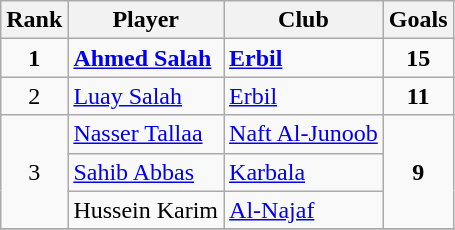<table class="wikitable" style="text-align:center">
<tr>
<th>Rank</th>
<th>Player</th>
<th>Club</th>
<th>Goals</th>
</tr>
<tr>
<td rowspan="1"><strong>1</strong></td>
<td align="left"> <strong><a href='#'>Ahmed Salah</a></strong></td>
<td align="left"><strong><a href='#'>Erbil</a></strong></td>
<td rowspan=1 align="center"><strong>15</strong></td>
</tr>
<tr>
<td rowspan="1">2</td>
<td align="left"> <a href='#'>Luay Salah</a></td>
<td align="left"><a href='#'>Erbil</a></td>
<td rowspan=1 align="center"><strong>11</strong></td>
</tr>
<tr>
<td rowspan="3">3</td>
<td align="left"> <a href='#'>Nasser Tallaa</a></td>
<td align="left"><a href='#'>Naft Al-Junoob</a></td>
<td rowspan=3 align="center"><strong>9</strong></td>
</tr>
<tr>
<td align="left"> <a href='#'>Sahib Abbas</a></td>
<td align="left"><a href='#'>Karbala</a></td>
</tr>
<tr>
<td align="left"> Hussein Karim</td>
<td align="left"><a href='#'>Al-Najaf</a></td>
</tr>
<tr>
</tr>
</table>
